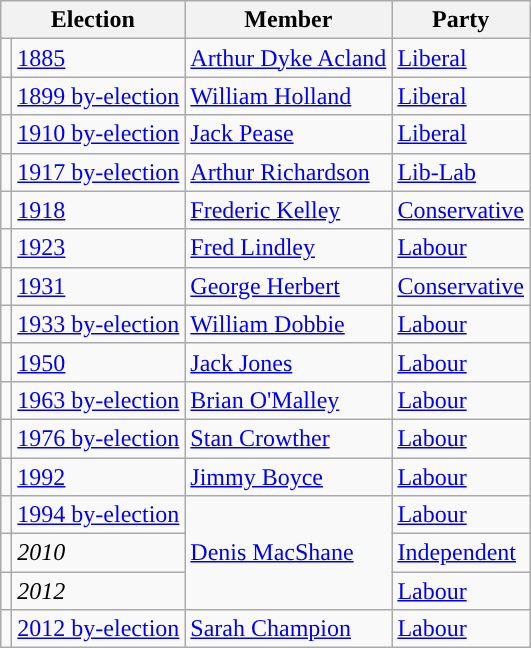<table class="wikitable">
<tr>
<th colspan="2">Election</th>
<th>Member</th>
<th>Party</th>
</tr>
<tr>
<td style="color:inherit;background-color: "></td>
<td><a href='#'>1885</a></td>
<td><a href='#'>Arthur Dyke Acland</a></td>
<td><a href='#'>Liberal</a></td>
</tr>
<tr>
<td style="color:inherit;background-color: "></td>
<td><a href='#'>1899 by-election</a></td>
<td><a href='#'>William Holland</a></td>
<td><a href='#'>Liberal</a></td>
</tr>
<tr>
<td style="color:inherit;background-color: "></td>
<td><a href='#'>1910 by-election</a></td>
<td><a href='#'>Jack Pease</a></td>
<td><a href='#'>Liberal</a></td>
</tr>
<tr>
<td style="color:inherit;background-color: "></td>
<td><a href='#'>1917 by-election</a></td>
<td><a href='#'>Arthur Richardson</a></td>
<td><a href='#'>Lib-Lab</a></td>
</tr>
<tr>
<td style="color:inherit;background-color: "></td>
<td><a href='#'>1918</a></td>
<td><a href='#'>Frederic Kelley</a></td>
<td><a href='#'>Conservative</a></td>
</tr>
<tr>
<td style="color:inherit;background-color: "></td>
<td><a href='#'>1923</a></td>
<td><a href='#'>Fred Lindley</a></td>
<td><a href='#'>Labour</a></td>
</tr>
<tr>
<td style="color:inherit;background-color: "></td>
<td><a href='#'>1931</a></td>
<td><a href='#'>George Herbert</a></td>
<td><a href='#'>Conservative</a></td>
</tr>
<tr>
<td style="color:inherit;background-color: "></td>
<td><a href='#'>1933 by-election</a></td>
<td><a href='#'>William Dobbie</a></td>
<td><a href='#'>Labour</a></td>
</tr>
<tr>
<td style="color:inherit;background-color: "></td>
<td><a href='#'>1950</a></td>
<td><a href='#'>Jack Jones</a></td>
<td><a href='#'>Labour</a></td>
</tr>
<tr>
<td style="color:inherit;background-color: "></td>
<td><a href='#'>1963 by-election</a></td>
<td><a href='#'>Brian O'Malley</a></td>
<td><a href='#'>Labour</a></td>
</tr>
<tr>
<td style="color:inherit;background-color: "></td>
<td><a href='#'>1976 by-election</a></td>
<td><a href='#'>Stan Crowther</a></td>
<td><a href='#'>Labour</a></td>
</tr>
<tr>
<td style="color:inherit;background-color: "></td>
<td><a href='#'>1992</a></td>
<td><a href='#'>Jimmy Boyce</a></td>
<td><a href='#'>Labour</a></td>
</tr>
<tr>
<td style="color:inherit;background-color: "></td>
<td><a href='#'>1994 by-election</a></td>
<td rowspan=3><a href='#'>Denis MacShane</a></td>
<td><a href='#'>Labour</a></td>
</tr>
<tr>
<td style="color:inherit;background-color: "></td>
<td><em>2010</em></td>
<td><a href='#'>Independent</a></td>
</tr>
<tr>
<td style="color:inherit;background-color: "></td>
<td><em>2012</em></td>
<td><a href='#'>Labour</a></td>
</tr>
<tr>
<td style="color:inherit;background-color: "></td>
<td><a href='#'>2012 by-election</a></td>
<td><a href='#'>Sarah Champion</a></td>
<td><a href='#'>Labour</a></td>
</tr>
</table>
